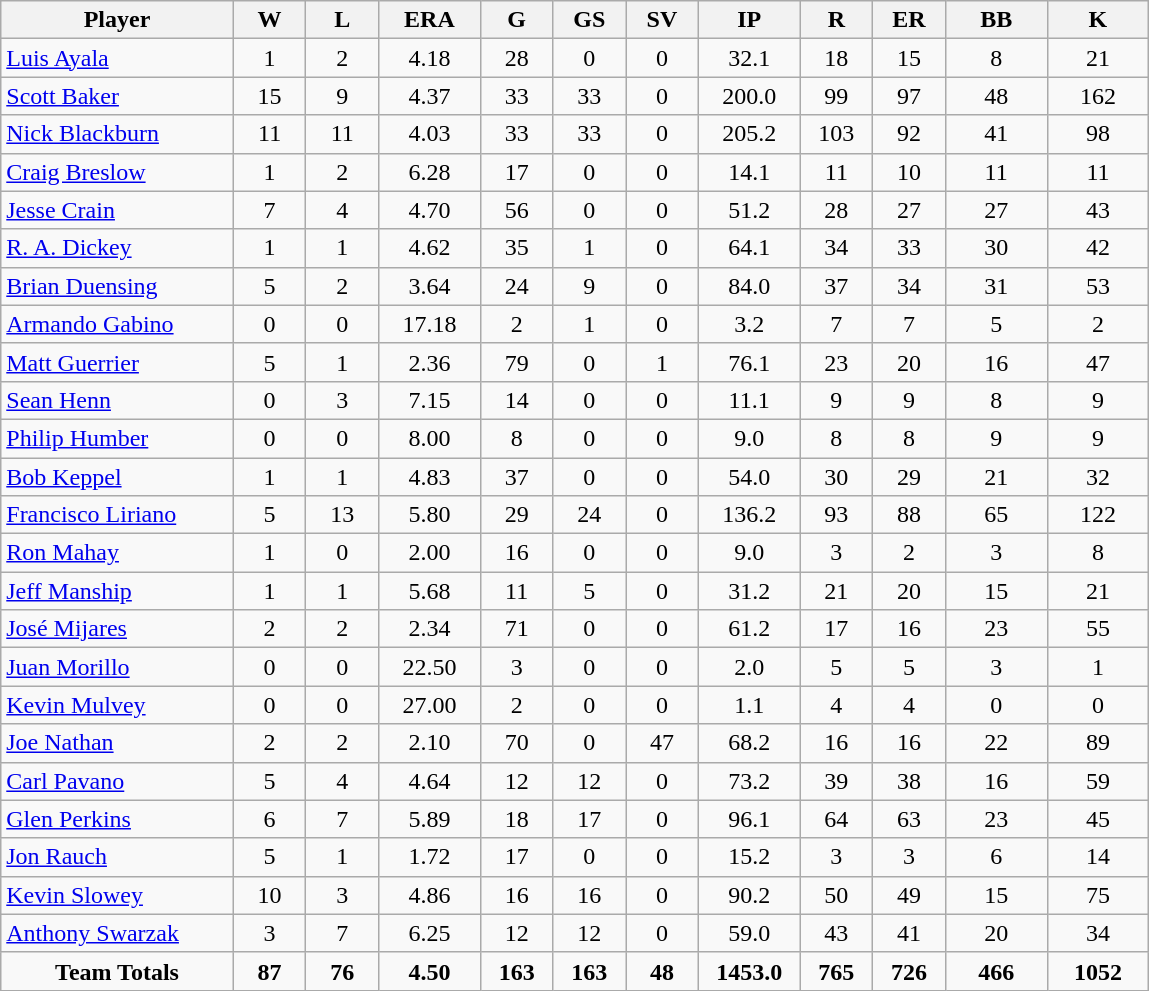<table class="wikitable">
<tr>
<th bgcolor="#DDDDFF" width="16%">Player</th>
<th bgcolor="#DDDDFF" width="5%">W</th>
<th bgcolor="#DDDDFF" width="5%">L</th>
<th bgcolor="#DDDDFF" width="7%">ERA</th>
<th bgcolor="#DDDDFF" width="5%">G</th>
<th bgcolor="#DDDDFF" width="5%">GS</th>
<th bgcolor="#DDDDFF" width="5%">SV</th>
<th bgcolor="#DDDDFF" width="7%">IP</th>
<th bgcolor="#DDDDFF" width="5%">R</th>
<th bgcolor="#DDDDFF" width="5%">ER</th>
<th bgcolor="#DDDDFF" width="7%">BB</th>
<th bgcolor="#DDDDFF" width="7%">K</th>
</tr>
<tr>
<td><a href='#'>Luis Ayala</a></td>
<td style="text-align:center">1</td>
<td style="text-align:center">2</td>
<td style="text-align:center">4.18</td>
<td style="text-align:center">28</td>
<td style="text-align:center">0</td>
<td style="text-align:center">0</td>
<td style="text-align:center">32.1</td>
<td style="text-align:center">18</td>
<td style="text-align:center">15</td>
<td style="text-align:center">8</td>
<td style="text-align:center">21</td>
</tr>
<tr>
<td><a href='#'>Scott Baker</a></td>
<td style="text-align:center">15</td>
<td style="text-align:center">9</td>
<td style="text-align:center">4.37</td>
<td style="text-align:center">33</td>
<td style="text-align:center">33</td>
<td style="text-align:center">0</td>
<td style="text-align:center">200.0</td>
<td style="text-align:center">99</td>
<td style="text-align:center">97</td>
<td style="text-align:center">48</td>
<td style="text-align:center">162</td>
</tr>
<tr>
<td><a href='#'>Nick Blackburn</a></td>
<td style="text-align:center">11</td>
<td style="text-align:center">11</td>
<td style="text-align:center">4.03</td>
<td style="text-align:center">33</td>
<td style="text-align:center">33</td>
<td style="text-align:center">0</td>
<td style="text-align:center">205.2</td>
<td style="text-align:center">103</td>
<td style="text-align:center">92</td>
<td style="text-align:center">41</td>
<td style="text-align:center">98</td>
</tr>
<tr>
<td><a href='#'>Craig Breslow</a></td>
<td style="text-align:center">1</td>
<td style="text-align:center">2</td>
<td style="text-align:center">6.28</td>
<td style="text-align:center">17</td>
<td style="text-align:center">0</td>
<td style="text-align:center">0</td>
<td style="text-align:center">14.1</td>
<td style="text-align:center">11</td>
<td style="text-align:center">10</td>
<td style="text-align:center">11</td>
<td style="text-align:center">11</td>
</tr>
<tr>
<td><a href='#'>Jesse Crain</a></td>
<td style="text-align:center">7</td>
<td style="text-align:center">4</td>
<td style="text-align:center">4.70</td>
<td style="text-align:center">56</td>
<td style="text-align:center">0</td>
<td style="text-align:center">0</td>
<td style="text-align:center">51.2</td>
<td style="text-align:center">28</td>
<td style="text-align:center">27</td>
<td style="text-align:center">27</td>
<td style="text-align:center">43</td>
</tr>
<tr>
<td><a href='#'>R. A. Dickey</a></td>
<td style="text-align:center">1</td>
<td style="text-align:center">1</td>
<td style="text-align:center">4.62</td>
<td style="text-align:center">35</td>
<td style="text-align:center">1</td>
<td style="text-align:center">0</td>
<td style="text-align:center">64.1</td>
<td style="text-align:center">34</td>
<td style="text-align:center">33</td>
<td style="text-align:center">30</td>
<td style="text-align:center">42</td>
</tr>
<tr>
<td><a href='#'>Brian Duensing</a></td>
<td style="text-align:center">5</td>
<td style="text-align:center">2</td>
<td style="text-align:center">3.64</td>
<td style="text-align:center">24</td>
<td style="text-align:center">9</td>
<td style="text-align:center">0</td>
<td style="text-align:center">84.0</td>
<td style="text-align:center">37</td>
<td style="text-align:center">34</td>
<td style="text-align:center">31</td>
<td style="text-align:center">53</td>
</tr>
<tr>
<td><a href='#'>Armando Gabino</a></td>
<td style="text-align:center">0</td>
<td style="text-align:center">0</td>
<td style="text-align:center">17.18</td>
<td style="text-align:center">2</td>
<td style="text-align:center">1</td>
<td style="text-align:center">0</td>
<td style="text-align:center">3.2</td>
<td style="text-align:center">7</td>
<td style="text-align:center">7</td>
<td style="text-align:center">5</td>
<td style="text-align:center">2</td>
</tr>
<tr>
<td><a href='#'>Matt Guerrier</a></td>
<td style="text-align:center">5</td>
<td style="text-align:center">1</td>
<td style="text-align:center">2.36</td>
<td style="text-align:center">79</td>
<td style="text-align:center">0</td>
<td style="text-align:center">1</td>
<td style="text-align:center">76.1</td>
<td style="text-align:center">23</td>
<td style="text-align:center">20</td>
<td style="text-align:center">16</td>
<td style="text-align:center">47</td>
</tr>
<tr>
<td><a href='#'>Sean Henn</a></td>
<td style="text-align:center">0</td>
<td style="text-align:center">3</td>
<td style="text-align:center">7.15</td>
<td style="text-align:center">14</td>
<td style="text-align:center">0</td>
<td style="text-align:center">0</td>
<td style="text-align:center">11.1</td>
<td style="text-align:center">9</td>
<td style="text-align:center">9</td>
<td style="text-align:center">8</td>
<td style="text-align:center">9</td>
</tr>
<tr>
<td><a href='#'>Philip Humber</a></td>
<td style="text-align:center">0</td>
<td style="text-align:center">0</td>
<td style="text-align:center">8.00</td>
<td style="text-align:center">8</td>
<td style="text-align:center">0</td>
<td style="text-align:center">0</td>
<td style="text-align:center">9.0</td>
<td style="text-align:center">8</td>
<td style="text-align:center">8</td>
<td style="text-align:center">9</td>
<td style="text-align:center">9</td>
</tr>
<tr>
<td><a href='#'>Bob Keppel</a></td>
<td style="text-align:center">1</td>
<td style="text-align:center">1</td>
<td style="text-align:center">4.83</td>
<td style="text-align:center">37</td>
<td style="text-align:center">0</td>
<td style="text-align:center">0</td>
<td style="text-align:center">54.0</td>
<td style="text-align:center">30</td>
<td style="text-align:center">29</td>
<td style="text-align:center">21</td>
<td style="text-align:center">32</td>
</tr>
<tr>
<td><a href='#'>Francisco Liriano</a></td>
<td style="text-align:center">5</td>
<td style="text-align:center">13</td>
<td style="text-align:center">5.80</td>
<td style="text-align:center">29</td>
<td style="text-align:center">24</td>
<td style="text-align:center">0</td>
<td style="text-align:center">136.2</td>
<td style="text-align:center">93</td>
<td style="text-align:center">88</td>
<td style="text-align:center">65</td>
<td style="text-align:center">122</td>
</tr>
<tr>
<td><a href='#'>Ron Mahay</a></td>
<td style="text-align:center">1</td>
<td style="text-align:center">0</td>
<td style="text-align:center">2.00</td>
<td style="text-align:center">16</td>
<td style="text-align:center">0</td>
<td style="text-align:center">0</td>
<td style="text-align:center">9.0</td>
<td style="text-align:center">3</td>
<td style="text-align:center">2</td>
<td style="text-align:center">3</td>
<td style="text-align:center">8</td>
</tr>
<tr>
<td><a href='#'>Jeff Manship</a></td>
<td style="text-align:center">1</td>
<td style="text-align:center">1</td>
<td style="text-align:center">5.68</td>
<td style="text-align:center">11</td>
<td style="text-align:center">5</td>
<td style="text-align:center">0</td>
<td style="text-align:center">31.2</td>
<td style="text-align:center">21</td>
<td style="text-align:center">20</td>
<td style="text-align:center">15</td>
<td style="text-align:center">21</td>
</tr>
<tr>
<td><a href='#'>José Mijares</a></td>
<td style="text-align:center">2</td>
<td style="text-align:center">2</td>
<td style="text-align:center">2.34</td>
<td style="text-align:center">71</td>
<td style="text-align:center">0</td>
<td style="text-align:center">0</td>
<td style="text-align:center">61.2</td>
<td style="text-align:center">17</td>
<td style="text-align:center">16</td>
<td style="text-align:center">23</td>
<td style="text-align:center">55</td>
</tr>
<tr>
<td><a href='#'>Juan Morillo</a></td>
<td style="text-align:center">0</td>
<td style="text-align:center">0</td>
<td style="text-align:center">22.50</td>
<td style="text-align:center">3</td>
<td style="text-align:center">0</td>
<td style="text-align:center">0</td>
<td style="text-align:center">2.0</td>
<td style="text-align:center">5</td>
<td style="text-align:center">5</td>
<td style="text-align:center">3</td>
<td style="text-align:center">1</td>
</tr>
<tr>
<td><a href='#'>Kevin Mulvey</a></td>
<td style="text-align:center">0</td>
<td style="text-align:center">0</td>
<td style="text-align:center">27.00</td>
<td style="text-align:center">2</td>
<td style="text-align:center">0</td>
<td style="text-align:center">0</td>
<td style="text-align:center">1.1</td>
<td style="text-align:center">4</td>
<td style="text-align:center">4</td>
<td style="text-align:center">0</td>
<td style="text-align:center">0</td>
</tr>
<tr>
<td><a href='#'>Joe Nathan</a></td>
<td style="text-align:center">2</td>
<td style="text-align:center">2</td>
<td style="text-align:center">2.10</td>
<td style="text-align:center">70</td>
<td style="text-align:center">0</td>
<td style="text-align:center">47</td>
<td style="text-align:center">68.2</td>
<td style="text-align:center">16</td>
<td style="text-align:center">16</td>
<td style="text-align:center">22</td>
<td style="text-align:center">89</td>
</tr>
<tr>
<td><a href='#'>Carl Pavano</a></td>
<td style="text-align:center">5</td>
<td style="text-align:center">4</td>
<td style="text-align:center">4.64</td>
<td style="text-align:center">12</td>
<td style="text-align:center">12</td>
<td style="text-align:center">0</td>
<td style="text-align:center">73.2</td>
<td style="text-align:center">39</td>
<td style="text-align:center">38</td>
<td style="text-align:center">16</td>
<td style="text-align:center">59</td>
</tr>
<tr>
<td><a href='#'>Glen Perkins</a></td>
<td style="text-align:center">6</td>
<td style="text-align:center">7</td>
<td style="text-align:center">5.89</td>
<td style="text-align:center">18</td>
<td style="text-align:center">17</td>
<td style="text-align:center">0</td>
<td style="text-align:center">96.1</td>
<td style="text-align:center">64</td>
<td style="text-align:center">63</td>
<td style="text-align:center">23</td>
<td style="text-align:center">45</td>
</tr>
<tr>
<td><a href='#'>Jon Rauch</a></td>
<td style="text-align:center">5</td>
<td style="text-align:center">1</td>
<td style="text-align:center">1.72</td>
<td style="text-align:center">17</td>
<td style="text-align:center">0</td>
<td style="text-align:center">0</td>
<td style="text-align:center">15.2</td>
<td style="text-align:center">3</td>
<td style="text-align:center">3</td>
<td style="text-align:center">6</td>
<td style="text-align:center">14</td>
</tr>
<tr>
<td><a href='#'>Kevin Slowey</a></td>
<td style="text-align:center">10</td>
<td style="text-align:center">3</td>
<td style="text-align:center">4.86</td>
<td style="text-align:center">16</td>
<td style="text-align:center">16</td>
<td style="text-align:center">0</td>
<td style="text-align:center">90.2</td>
<td style="text-align:center">50</td>
<td style="text-align:center">49</td>
<td style="text-align:center">15</td>
<td style="text-align:center">75</td>
</tr>
<tr>
<td><a href='#'>Anthony Swarzak</a></td>
<td style="text-align:center">3</td>
<td style="text-align:center">7</td>
<td style="text-align:center">6.25</td>
<td style="text-align:center">12</td>
<td style="text-align:center">12</td>
<td style="text-align:center">0</td>
<td style="text-align:center">59.0</td>
<td style="text-align:center">43</td>
<td style="text-align:center">41</td>
<td style="text-align:center">20</td>
<td style="text-align:center">34</td>
</tr>
<tr>
<td style="text-align:center"><strong>Team Totals</strong></td>
<td style="text-align:center"><strong>87</strong></td>
<td style="text-align:center"><strong>76</strong></td>
<td style="text-align:center"><strong>4.50</strong></td>
<td style="text-align:center"><strong>163</strong></td>
<td style="text-align:center"><strong>163</strong></td>
<td style="text-align:center"><strong>48</strong></td>
<td style="text-align:center"><strong>1453.0</strong></td>
<td style="text-align:center"><strong>765</strong></td>
<td style="text-align:center"><strong>726</strong></td>
<td style="text-align:center"><strong>466</strong></td>
<td style="text-align:center"><strong>1052</strong></td>
</tr>
</table>
